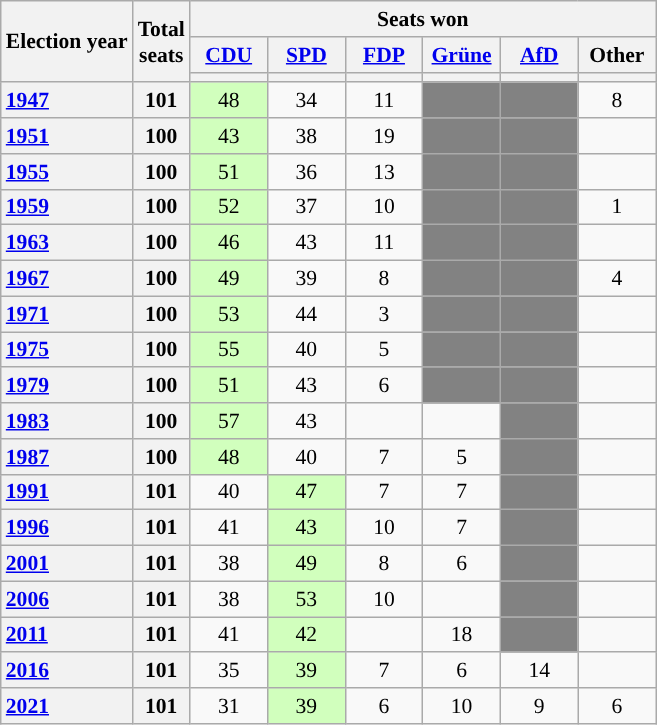<table class="wikitable" style="text-align:center; font-size: 0.9em;">
<tr>
<th rowspan="3">Election year</th>
<th rowspan="3">Total<br>seats</th>
<th colspan="7">Seats won</th>
</tr>
<tr>
<th class="unsortable" style="width:45px;"><a href='#'>CDU</a></th>
<th class="unsortable" style="width:45px;"><a href='#'>SPD</a></th>
<th class="unsortable" style="width:45px;"><a href='#'>FDP</a></th>
<th class="unsortable" style="width:45px;"><a href='#'>Grüne</a></th>
<th class="unsortable" style="width:45px;"><a href='#'>AfD</a></th>
<th class="unsortable" style="width:45px;">Other</th>
</tr>
<tr>
<th style="background:"></th>
<th style="background:"></th>
<th style="background:"></th>
<th style="background:"></th>
<th style="background:"></th>
<th style="background:"></th>
</tr>
<tr>
<th style="text-align: left;"><a href='#'>1947</a></th>
<th>101</th>
<td style="background:#d1ffbd;">48</td>
<td>34</td>
<td>11</td>
<td style="background:#828282;"></td>
<td style="background:#828282;"></td>
<td>8 </td>
</tr>
<tr>
<th style="text-align: left;"><a href='#'>1951</a></th>
<th>100</th>
<td style="background:#d1ffbd;">43</td>
<td>38</td>
<td>19</td>
<td style="background:#828282;"></td>
<td style="background:#828282;"></td>
<td></td>
</tr>
<tr>
<th style="text-align: left;"><a href='#'>1955</a></th>
<th>100</th>
<td style="background:#d1ffbd;">51</td>
<td>36</td>
<td>13</td>
<td style="background:#828282;"></td>
<td style="background:#828282;"></td>
<td></td>
</tr>
<tr>
<th style="text-align: left;"><a href='#'>1959</a></th>
<th>100</th>
<td style="background:#d1ffbd;">52</td>
<td>37</td>
<td>10</td>
<td style="background:#828282;"></td>
<td style="background:#828282;"></td>
<td>1 </td>
</tr>
<tr>
<th style="text-align: left;"><a href='#'>1963</a></th>
<th>100</th>
<td style="background:#d1ffbd;">46</td>
<td>43</td>
<td>11</td>
<td style="background:#828282;"></td>
<td style="background:#828282;"></td>
<td></td>
</tr>
<tr>
<th style="text-align: left;"><a href='#'>1967</a></th>
<th>100</th>
<td style="background:#d1ffbd;">49</td>
<td>39</td>
<td>8</td>
<td style="background:#828282;"></td>
<td style="background:#828282;"></td>
<td>4 </td>
</tr>
<tr>
<th style="text-align: left;"><a href='#'>1971</a></th>
<th>100</th>
<td style="background:#d1ffbd;">53</td>
<td>44</td>
<td>3</td>
<td style="background:#828282;"></td>
<td style="background:#828282;"></td>
<td></td>
</tr>
<tr>
<th style="text-align: left;"><a href='#'>1975</a></th>
<th>100</th>
<td style="background:#d1ffbd;">55</td>
<td>40</td>
<td>5</td>
<td style="background:#828282;"></td>
<td style="background:#828282;"></td>
<td></td>
</tr>
<tr>
<th style="text-align: left;"><a href='#'>1979</a></th>
<th>100</th>
<td style="background:#d1ffbd;">51</td>
<td>43</td>
<td>6</td>
<td style="background:#828282;"></td>
<td style="background:#828282;"></td>
<td></td>
</tr>
<tr>
<th style="text-align: left;"><a href='#'>1983</a></th>
<th>100</th>
<td style="background:#d1ffbd;">57</td>
<td>43</td>
<td></td>
<td></td>
<td style="background:#828282;"></td>
<td></td>
</tr>
<tr>
<th style="text-align: left;"><a href='#'>1987</a></th>
<th>100</th>
<td style="background:#d1ffbd;">48</td>
<td>40</td>
<td>7</td>
<td>5</td>
<td style="background:#828282;"></td>
<td></td>
</tr>
<tr>
<th style="text-align: left;"><a href='#'>1991</a></th>
<th>101</th>
<td>40</td>
<td style="background:#d1ffbd;">47</td>
<td>7</td>
<td>7</td>
<td style="background:#828282;"></td>
<td></td>
</tr>
<tr>
<th style="text-align: left;"><a href='#'>1996</a></th>
<th>101</th>
<td>41</td>
<td style="background:#d1ffbd;">43</td>
<td>10</td>
<td>7</td>
<td style="background:#828282;"></td>
<td></td>
</tr>
<tr>
<th style="text-align: left;"><a href='#'>2001</a></th>
<th>101</th>
<td>38</td>
<td style="background:#d1ffbd;">49</td>
<td>8</td>
<td>6</td>
<td style="background:#828282;"></td>
<td></td>
</tr>
<tr>
<th style="text-align: left;"><a href='#'>2006</a></th>
<th>101</th>
<td>38</td>
<td style="background:#d1ffbd;">53</td>
<td>10</td>
<td></td>
<td style="background:#828282;"></td>
<td></td>
</tr>
<tr>
<th style="text-align: left;"><a href='#'>2011</a></th>
<th>101</th>
<td>41</td>
<td style="background:#d1ffbd;">42</td>
<td></td>
<td>18</td>
<td style="background:#828282;"></td>
<td></td>
</tr>
<tr>
<th style="text-align: left;"><a href='#'>2016</a></th>
<th>101</th>
<td>35</td>
<td style="background:#d1ffbd;">39</td>
<td>7</td>
<td>6</td>
<td>14</td>
<td></td>
</tr>
<tr>
<th style="text-align: left;"><a href='#'>2021</a></th>
<th>101</th>
<td>31</td>
<td style="background:#d1ffbd;">39</td>
<td>6</td>
<td>10</td>
<td>9</td>
<td>6 </td>
</tr>
</table>
